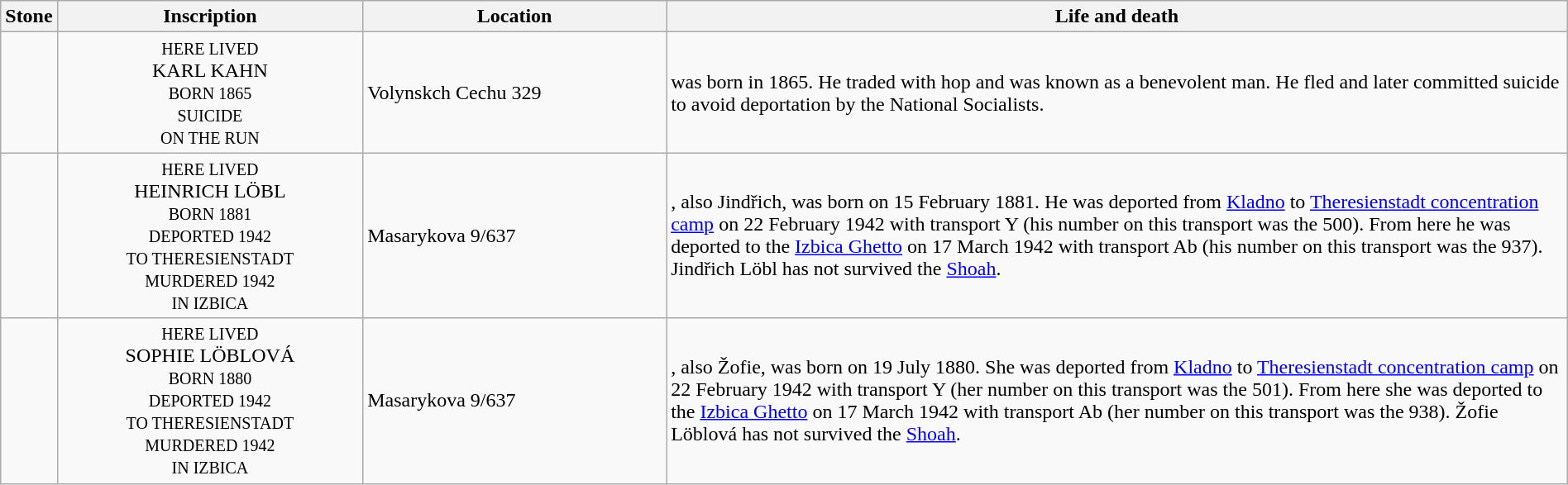<table class="wikitable sortable toptextcells" style="width:100%">
<tr>
<th class="hintergrundfarbe6 unsortable" width="120px">Stone</th>
<th class="hintergrundfarbe6 unsortable" style ="width:20%;">Inscription</th>
<th class="hintergrundfarbe6" data-sort-type="text" style ="width:20%;">Location</th>
<th class="hintergrundfarbe6" style="width:100%;">Life and death</th>
</tr>
<tr>
<td></td>
<td style="text-align:center"><div><small>HERE LIVED</small><br>KARL KAHN<br><small>BORN 1865<br>SUICIDE<br>ON THE RUN</small></div></td>
<td>Volynskch Cechu 329<br></td>
<td><strong></strong> was born in 1865. He traded with hop and was known as a benevolent man. He fled and later committed suicide to avoid deportation by the National Socialists.</td>
</tr>
<tr>
<td></td>
<td style="text-align:center"><div><small>HERE LIVED</small><br>HEINRICH LÖBL<br><small>BORN 1881<br>DEPORTED 1942<br>TO THERESIENSTADT<br>MURDERED 1942<br>IN IZBICA</small></div></td>
<td>Masarykova 9/637<br></td>
<td><strong></strong>, also Jindřich, was born on 15 February 1881. He was deported from <a href='#'>Kladno</a> to <a href='#'>Theresienstadt concentration camp</a> on 22 February 1942 with transport Y (his number on this transport was the 500). From here he was deported to the <a href='#'>Izbica Ghetto</a> on 17 March 1942 with transport Ab (his number on this transport was the 937). Jindřich Löbl has not survived the <a href='#'>Shoah</a>.</td>
</tr>
<tr>
<td></td>
<td style="text-align:center"><div><small>HERE LIVED</small><br>SOPHIE LÖBLOVÁ<br><small>BORN 1880<br>DEPORTED 1942<br>TO THERESIENSTADT<br>MURDERED 1942<br>IN IZBICA</small></div></td>
<td>Masarykova 9/637<br></td>
<td><strong></strong>, also Žofie, was born on 19 July 1880. She was deported from <a href='#'>Kladno</a> to <a href='#'>Theresienstadt concentration camp</a> on 22 February 1942 with transport Y (her number on this transport was the 501). From here she was deported to the <a href='#'>Izbica Ghetto</a> on 17 March 1942 with transport Ab (her number on this transport was the 938). Žofie Löblová has not survived the <a href='#'>Shoah</a>.</td>
</tr>
</table>
